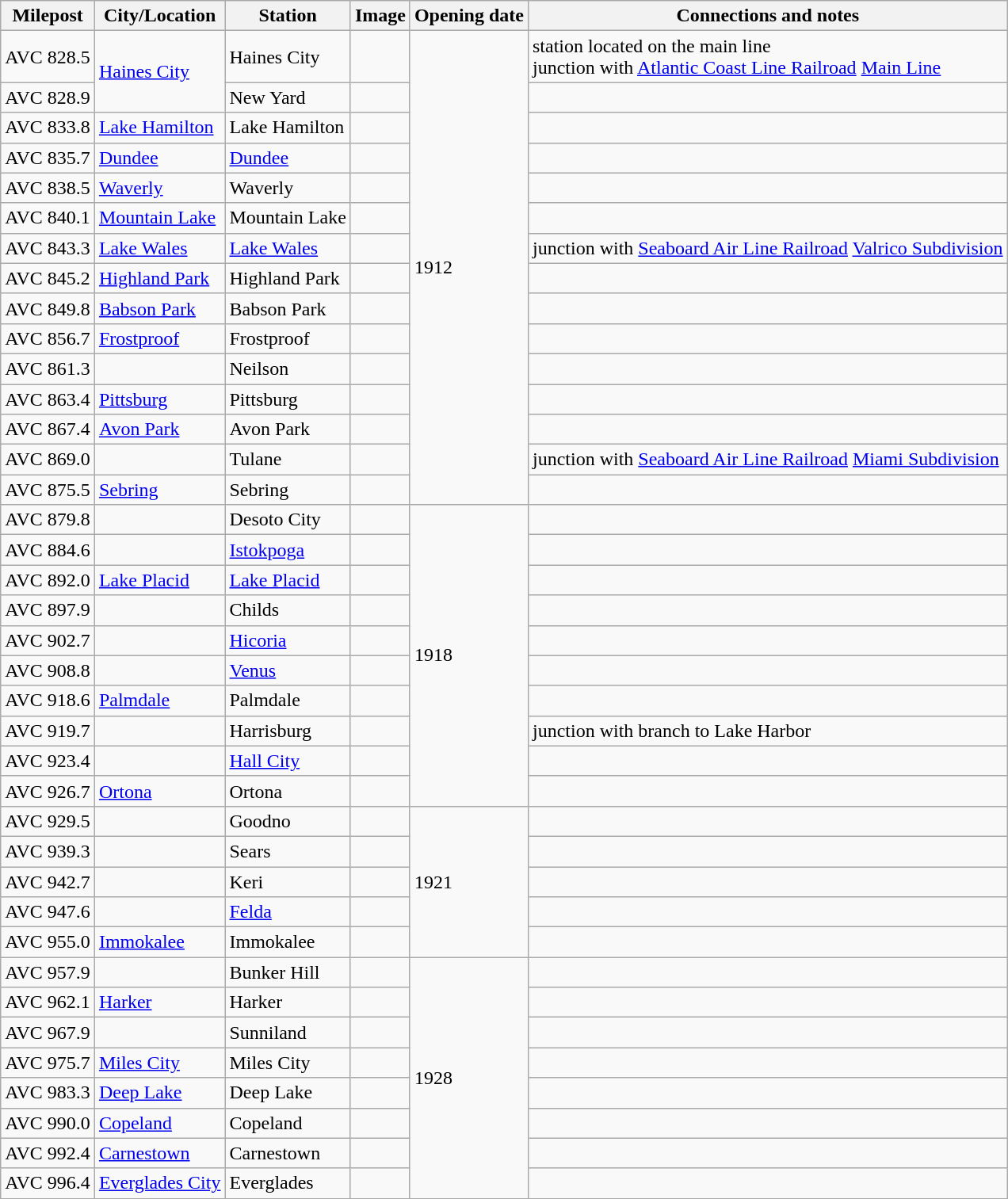<table class="wikitable">
<tr>
<th>Milepost</th>
<th>City/Location</th>
<th>Station</th>
<th>Image</th>
<th>Opening date</th>
<th>Connections and notes</th>
</tr>
<tr>
<td>AVC 828.5</td>
<td ! rowspan="2"><a href='#'>Haines City</a></td>
<td>Haines City</td>
<td></td>
<td ! rowspan="15">1912</td>
<td>station located on the main line<br>junction with <a href='#'>Atlantic Coast Line Railroad</a> <a href='#'>Main Line</a></td>
</tr>
<tr>
<td>AVC 828.9</td>
<td>New Yard</td>
<td></td>
<td></td>
</tr>
<tr>
<td>AVC 833.8</td>
<td><a href='#'>Lake Hamilton</a></td>
<td>Lake Hamilton</td>
<td></td>
<td></td>
</tr>
<tr>
<td>AVC 835.7</td>
<td><a href='#'>Dundee</a></td>
<td><a href='#'>Dundee</a></td>
<td></td>
<td></td>
</tr>
<tr>
<td>AVC 838.5</td>
<td><a href='#'>Waverly</a></td>
<td>Waverly</td>
<td></td>
<td></td>
</tr>
<tr>
<td>AVC 840.1</td>
<td><a href='#'>Mountain Lake</a></td>
<td>Mountain Lake</td>
<td></td>
<td></td>
</tr>
<tr>
<td>AVC 843.3</td>
<td><a href='#'>Lake Wales</a></td>
<td><a href='#'>Lake Wales</a></td>
<td></td>
<td>junction with <a href='#'>Seaboard Air Line Railroad</a> <a href='#'>Valrico Subdivision</a></td>
</tr>
<tr>
<td>AVC 845.2</td>
<td><a href='#'>Highland Park</a></td>
<td>Highland Park</td>
<td></td>
<td></td>
</tr>
<tr>
<td>AVC 849.8</td>
<td><a href='#'>Babson Park</a></td>
<td>Babson Park</td>
<td></td>
<td></td>
</tr>
<tr>
<td>AVC 856.7</td>
<td><a href='#'>Frostproof</a></td>
<td>Frostproof</td>
<td></td>
<td></td>
</tr>
<tr>
<td>AVC 861.3</td>
<td></td>
<td>Neilson</td>
<td></td>
<td></td>
</tr>
<tr>
<td>AVC 863.4</td>
<td><a href='#'>Pittsburg</a></td>
<td>Pittsburg</td>
<td></td>
<td></td>
</tr>
<tr>
<td>AVC 867.4</td>
<td><a href='#'>Avon Park</a></td>
<td>Avon Park</td>
<td></td>
<td></td>
</tr>
<tr>
<td>AVC 869.0</td>
<td></td>
<td>Tulane</td>
<td></td>
<td>junction with <a href='#'>Seaboard Air Line Railroad</a> <a href='#'>Miami Subdivision</a></td>
</tr>
<tr>
<td>AVC 875.5</td>
<td><a href='#'>Sebring</a></td>
<td>Sebring</td>
<td></td>
<td></td>
</tr>
<tr>
<td>AVC 879.8</td>
<td></td>
<td>Desoto City</td>
<td></td>
<td ! rowspan="10">1918</td>
<td></td>
</tr>
<tr>
<td>AVC 884.6</td>
<td></td>
<td><a href='#'>Istokpoga</a></td>
<td></td>
<td></td>
</tr>
<tr>
<td>AVC 892.0</td>
<td><a href='#'>Lake Placid</a></td>
<td><a href='#'>Lake Placid</a></td>
<td></td>
<td></td>
</tr>
<tr>
<td>AVC 897.9</td>
<td></td>
<td>Childs</td>
<td></td>
<td></td>
</tr>
<tr>
<td>AVC 902.7</td>
<td></td>
<td><a href='#'>Hicoria</a></td>
<td></td>
<td></td>
</tr>
<tr>
<td>AVC 908.8</td>
<td></td>
<td><a href='#'>Venus</a></td>
<td></td>
<td></td>
</tr>
<tr>
<td>AVC 918.6</td>
<td><a href='#'>Palmdale</a></td>
<td>Palmdale</td>
<td></td>
<td></td>
</tr>
<tr>
<td>AVC 919.7</td>
<td></td>
<td>Harrisburg</td>
<td></td>
<td>junction with branch to Lake Harbor</td>
</tr>
<tr>
<td>AVC 923.4</td>
<td></td>
<td><a href='#'>Hall City</a></td>
<td></td>
<td></td>
</tr>
<tr>
<td>AVC 926.7</td>
<td><a href='#'>Ortona</a></td>
<td>Ortona</td>
<td></td>
<td></td>
</tr>
<tr>
<td>AVC 929.5</td>
<td></td>
<td>Goodno</td>
<td></td>
<td ! rowspan="5">1921</td>
<td></td>
</tr>
<tr>
<td>AVC 939.3</td>
<td></td>
<td>Sears</td>
<td></td>
<td></td>
</tr>
<tr>
<td>AVC 942.7</td>
<td></td>
<td>Keri</td>
<td></td>
<td></td>
</tr>
<tr>
<td>AVC 947.6</td>
<td></td>
<td><a href='#'>Felda</a></td>
<td></td>
<td></td>
</tr>
<tr>
<td>AVC 955.0</td>
<td><a href='#'>Immokalee</a></td>
<td>Immokalee</td>
<td></td>
<td></td>
</tr>
<tr>
<td>AVC 957.9</td>
<td></td>
<td>Bunker Hill</td>
<td></td>
<td ! rowspan="8">1928</td>
<td></td>
</tr>
<tr>
<td>AVC 962.1</td>
<td><a href='#'>Harker</a></td>
<td>Harker</td>
<td></td>
<td></td>
</tr>
<tr>
<td>AVC 967.9</td>
<td></td>
<td>Sunniland</td>
<td></td>
<td></td>
</tr>
<tr>
<td>AVC 975.7</td>
<td><a href='#'>Miles City</a></td>
<td>Miles City</td>
<td></td>
<td></td>
</tr>
<tr>
<td>AVC 983.3</td>
<td><a href='#'>Deep Lake</a></td>
<td>Deep Lake</td>
<td></td>
<td></td>
</tr>
<tr>
<td>AVC 990.0</td>
<td><a href='#'>Copeland</a></td>
<td>Copeland</td>
<td></td>
<td></td>
</tr>
<tr>
<td>AVC 992.4</td>
<td><a href='#'>Carnestown</a></td>
<td>Carnestown</td>
<td></td>
<td></td>
</tr>
<tr>
<td>AVC 996.4</td>
<td><a href='#'>Everglades City</a></td>
<td>Everglades</td>
<td></td>
<td></td>
</tr>
<tr>
</tr>
</table>
